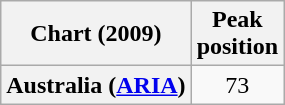<table class="wikitable plainrowheaders" style="text-align:center;">
<tr>
<th scope="col">Chart (2009)</th>
<th scope="col">Peak<br>position</th>
</tr>
<tr>
<th scope="row">Australia (<a href='#'>ARIA</a>)</th>
<td>73</td>
</tr>
</table>
